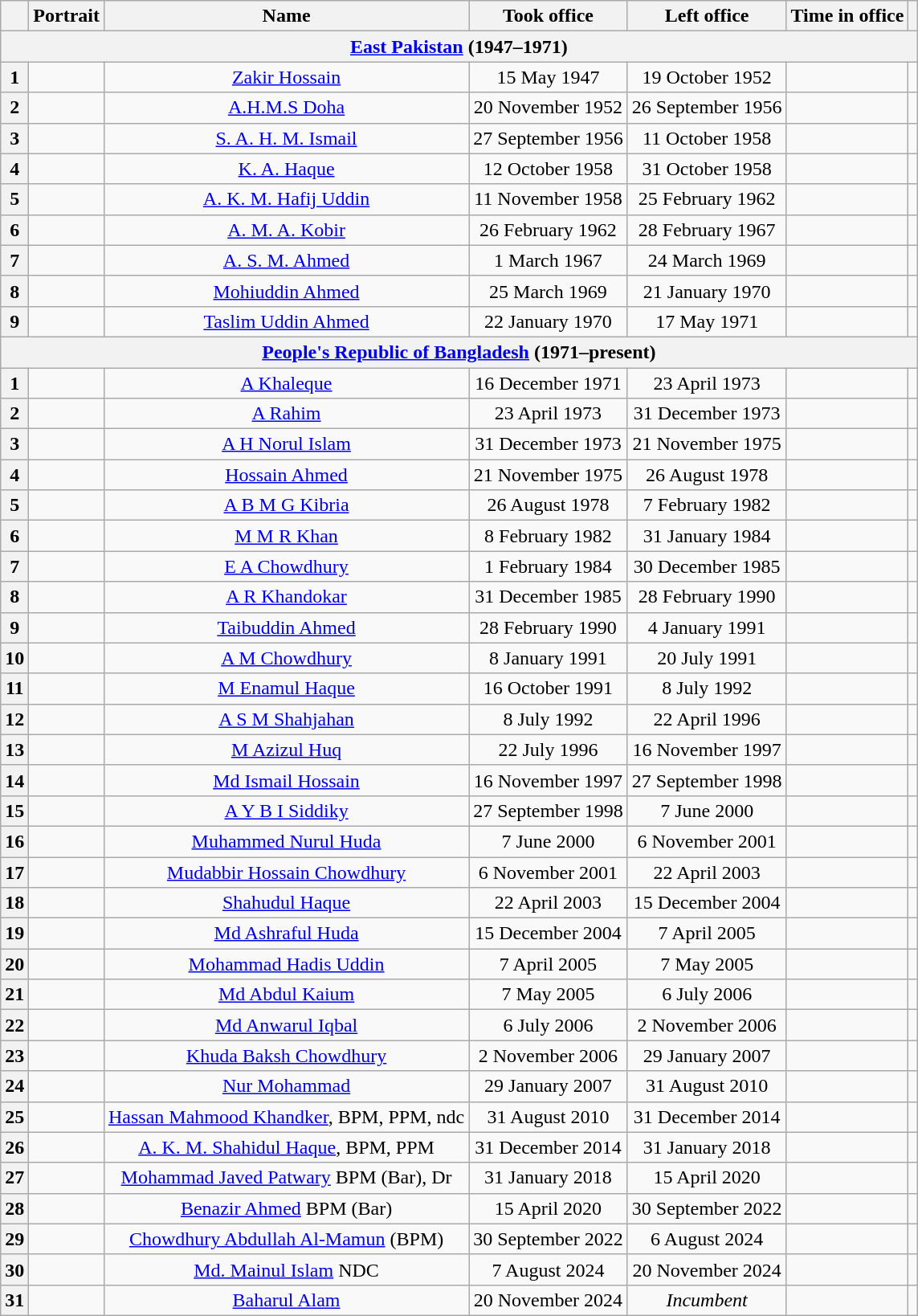<table class="wikitable" style="text-align:center">
<tr>
<th scope=col></th>
<th scope=col  class=unsortable>Portrait</th>
<th scope=col>Name</th>
<th scope=col>Took office</th>
<th scope=col>Left office</th>
<th scope=col>Time in office</th>
<th scope=col class=unsortable></th>
</tr>
<tr>
<th colspan="7"><a href='#'>East Pakistan</a> (1947–1971)</th>
</tr>
<tr>
<th scope=row>1</th>
<td></td>
<td><a href='#'>Zakir Hossain</a></td>
<td>15 May 1947</td>
<td>19 October 1952</td>
<td></td>
<td></td>
</tr>
<tr>
<th scope=row>2</th>
<td></td>
<td><a href='#'>A.H.M.S Doha</a></td>
<td>20 November 1952</td>
<td>26 September 1956</td>
<td></td>
<td></td>
</tr>
<tr>
<th scope=row>3</th>
<td></td>
<td><a href='#'>S. A. H. M. Ismail</a></td>
<td>27 September 1956</td>
<td>11 October 1958</td>
<td></td>
<td></td>
</tr>
<tr>
<th scope=row>4</th>
<td></td>
<td><a href='#'>K. A. Haque</a></td>
<td>12 October 1958</td>
<td>31 October 1958</td>
<td></td>
<td></td>
</tr>
<tr>
<th scope=row>5</th>
<td></td>
<td><a href='#'>A. K. M. Hafij Uddin</a></td>
<td>11 November 1958</td>
<td>25 February 1962</td>
<td></td>
<td></td>
</tr>
<tr>
<th scope=row>6</th>
<td></td>
<td><a href='#'>A. M. A. Kobir</a></td>
<td>26 February 1962</td>
<td>28 February 1967</td>
<td></td>
<td></td>
</tr>
<tr>
<th scope=row>7</th>
<td></td>
<td><a href='#'>A. S. M. Ahmed</a></td>
<td>1 March 1967</td>
<td>24 March 1969</td>
<td></td>
<td></td>
</tr>
<tr>
<th scope=row>8</th>
<td></td>
<td><a href='#'>Mohiuddin Ahmed</a></td>
<td>25 March 1969</td>
<td>21 January 1970</td>
<td></td>
<td></td>
</tr>
<tr>
<th scope=row>9</th>
<td></td>
<td><a href='#'>Taslim Uddin Ahmed</a></td>
<td>22 January 1970</td>
<td>17 May 1971</td>
<td></td>
<td></td>
</tr>
<tr>
<th colspan="7"><a href='#'>People's Republic of Bangladesh</a> (1971–present)</th>
</tr>
<tr>
<th scope=row>1</th>
<td></td>
<td><a href='#'>A Khaleque</a></td>
<td>16 December 1971</td>
<td>23 April 1973</td>
<td></td>
<td></td>
</tr>
<tr>
<th scope=row>2</th>
<td></td>
<td><a href='#'>A Rahim</a></td>
<td>23 April 1973</td>
<td>31 December 1973</td>
<td></td>
<td></td>
</tr>
<tr>
<th scope=row>3</th>
<td></td>
<td><a href='#'>A H Norul Islam</a></td>
<td>31 December 1973</td>
<td>21 November 1975</td>
<td></td>
<td></td>
</tr>
<tr>
<th scope=row>4</th>
<td></td>
<td><a href='#'>Hossain Ahmed</a></td>
<td>21 November 1975</td>
<td>26 August 1978</td>
<td></td>
<td></td>
</tr>
<tr>
<th scope=row>5</th>
<td></td>
<td><a href='#'>A B M G Kibria</a></td>
<td>26 August 1978</td>
<td>7 February 1982</td>
<td></td>
<td></td>
</tr>
<tr>
<th scope=row>6</th>
<td></td>
<td><a href='#'>M M R Khan</a></td>
<td>8 February 1982</td>
<td>31 January 1984</td>
<td></td>
<td></td>
</tr>
<tr>
<th scope=row>7</th>
<td></td>
<td><a href='#'>E A Chowdhury</a></td>
<td>1 February 1984</td>
<td>30 December 1985</td>
<td></td>
<td></td>
</tr>
<tr>
<th scope=row>8</th>
<td></td>
<td><a href='#'>A R Khandokar</a></td>
<td>31 December 1985</td>
<td>28 February 1990</td>
<td></td>
<td></td>
</tr>
<tr>
<th scope=row>9</th>
<td></td>
<td><a href='#'>Taibuddin Ahmed</a></td>
<td>28 February 1990</td>
<td>4 January 1991</td>
<td></td>
<td></td>
</tr>
<tr>
<th scope=row>10</th>
<td></td>
<td><a href='#'>A M Chowdhury</a></td>
<td>8 January 1991</td>
<td>20 July 1991</td>
<td></td>
<td></td>
</tr>
<tr>
<th scope=row>11</th>
<td></td>
<td><a href='#'>M Enamul Haque</a></td>
<td>16 October 1991</td>
<td>8 July 1992</td>
<td></td>
<td></td>
</tr>
<tr>
<th scope=row>12</th>
<td></td>
<td><a href='#'>A S M Shahjahan</a></td>
<td>8 July 1992</td>
<td>22 April 1996</td>
<td></td>
<td></td>
</tr>
<tr>
<th scope=row>13</th>
<td></td>
<td><a href='#'>M Azizul Huq</a></td>
<td>22 July 1996</td>
<td>16 November 1997</td>
<td></td>
<td></td>
</tr>
<tr>
<th scope=row>14</th>
<td></td>
<td><a href='#'>Md Ismail Hossain</a></td>
<td>16 November 1997</td>
<td>27 September 1998</td>
<td></td>
<td></td>
</tr>
<tr>
<th scope=row>15</th>
<td></td>
<td><a href='#'>A Y B I Siddiky</a></td>
<td>27 September 1998</td>
<td>7 June 2000</td>
<td></td>
<td></td>
</tr>
<tr>
<th scope=row>16</th>
<td></td>
<td><a href='#'>Muhammed Nurul Huda</a></td>
<td>7 June 2000</td>
<td>6 November 2001</td>
<td></td>
<td></td>
</tr>
<tr>
<th scope=row>17</th>
<td></td>
<td><a href='#'>Mudabbir Hossain Chowdhury</a></td>
<td>6 November 2001</td>
<td>22 April 2003</td>
<td></td>
<td></td>
</tr>
<tr>
<th scope=row>18</th>
<td></td>
<td><a href='#'>Shahudul Haque</a></td>
<td>22 April 2003</td>
<td>15 December 2004</td>
<td></td>
<td></td>
</tr>
<tr>
<th scope=row>19</th>
<td></td>
<td><a href='#'>Md Ashraful Huda</a></td>
<td>15 December 2004</td>
<td>7 April 2005</td>
<td></td>
<td></td>
</tr>
<tr>
<th scope=row>20</th>
<td></td>
<td><a href='#'>Mohammad Hadis Uddin</a></td>
<td>7 April 2005</td>
<td>7 May 2005</td>
<td></td>
<td></td>
</tr>
<tr>
<th scope=row>21</th>
<td></td>
<td><a href='#'>Md Abdul Kaium</a></td>
<td>7 May 2005</td>
<td>6 July 2006</td>
<td></td>
<td></td>
</tr>
<tr>
<th scope=row>22</th>
<td></td>
<td><a href='#'>Md Anwarul Iqbal</a></td>
<td>6 July 2006</td>
<td>2 November 2006</td>
<td></td>
<td></td>
</tr>
<tr>
<th scope=row>23</th>
<td></td>
<td><a href='#'>Khuda Baksh Chowdhury</a></td>
<td>2 November 2006</td>
<td>29 January 2007</td>
<td></td>
<td></td>
</tr>
<tr>
<th scope=row>24</th>
<td></td>
<td><a href='#'>Nur Mohammad</a></td>
<td>29 January 2007</td>
<td>31 August 2010</td>
<td></td>
<td></td>
</tr>
<tr>
<th scope=row>25</th>
<td></td>
<td><a href='#'>Hassan Mahmood Khandker</a>, BPM, PPM, ndc</td>
<td>31 August 2010</td>
<td>31 December  2014</td>
<td></td>
<td></td>
</tr>
<tr>
<th scope=row>26</th>
<td></td>
<td><a href='#'>A. K. M. Shahidul Haque</a>, BPM, PPM</td>
<td>31 December 2014</td>
<td>31 January 2018</td>
<td></td>
<td></td>
</tr>
<tr>
<th scope=row>27</th>
<td></td>
<td><a href='#'>Mohammad Javed Patwary</a> BPM (Bar), Dr</td>
<td>31 January 2018</td>
<td>15 April 2020</td>
<td></td>
<td></td>
</tr>
<tr>
<th scope=row>28</th>
<td></td>
<td><a href='#'>Benazir Ahmed</a> BPM (Bar)</td>
<td>15 April 2020</td>
<td>30 September 2022</td>
<td></td>
<td></td>
</tr>
<tr>
<th scope=row>29</th>
<td></td>
<td><a href='#'>Chowdhury Abdullah Al-Mamun</a> (BPM)</td>
<td>30 September 2022</td>
<td>6 August 2024</td>
<td></td>
<td></td>
</tr>
<tr>
<th scope=row>30</th>
<td></td>
<td><a href='#'>Md. Mainul Islam</a> NDC</td>
<td>7 August 2024</td>
<td>20 November 2024</td>
<td></td>
<td></td>
</tr>
<tr>
<th scope=row>31</th>
<td></td>
<td><a href='#'>Baharul Alam</a></td>
<td>20 November 2024</td>
<td><em>Incumbent</em></td>
<td></td>
<td></td>
</tr>
</table>
